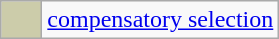<table class=wikitable>
<tr>
<td bgcolor=#ccccaa width="20 em"></td>
<td><a href='#'>compensatory selection</a></td>
</tr>
</table>
